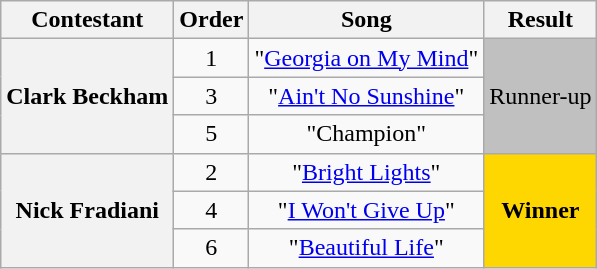<table class="wikitable unsortable" style="text-align:center;">
<tr>
<th scope="col">Contestant</th>
<th scope="col">Order</th>
<th scope="col">Song</th>
<th scope="col">Result</th>
</tr>
<tr>
<th scope="row" rowspan="3">Clark Beckham</th>
<td>1</td>
<td>"<a href='#'>Georgia on My Mind</a>"</td>
<td rowspan="3" bgcolor="silver">Runner-up</td>
</tr>
<tr>
<td>3</td>
<td>"<a href='#'>Ain't No Sunshine</a>"</td>
</tr>
<tr>
<td>5</td>
<td>"Champion"</td>
</tr>
<tr>
<th scope="row" rowspan="3">Nick Fradiani</th>
<td>2</td>
<td>"<a href='#'>Bright Lights</a>"</td>
<td rowspan="3" bgcolor="gold"><strong>Winner</strong></td>
</tr>
<tr>
<td>4</td>
<td>"<a href='#'>I Won't Give Up</a>"</td>
</tr>
<tr>
<td>6</td>
<td>"<a href='#'>Beautiful Life</a>"</td>
</tr>
</table>
